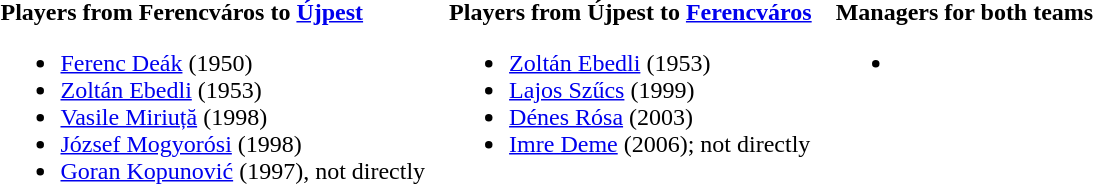<table>
<tr style="vertical-align: top;">
<td></td>
<td></td>
<td></td>
<td><br><strong>Players from Ferencváros to <a href='#'>Újpest</a></strong><ul><li> <a href='#'>Ferenc Deák</a>  (1950)</li><li><a href='#'>Zoltán Ebedli</a> (1953)</li><li> <a href='#'>Vasile Miriuță</a> (1998)</li><li> <a href='#'>József Mogyorósi</a> (1998)</li><li> <a href='#'>Goran Kopunović</a> (1997), not directly</li></ul></td>
<td></td>
<td></td>
<td></td>
<td><br><strong>Players from Újpest to <a href='#'>Ferencváros</a></strong><ul><li><a href='#'>Zoltán Ebedli</a> (1953)</li><li> <a href='#'>Lajos Szűcs</a> (1999)</li><li> <a href='#'>Dénes Rósa</a> (2003)</li><li> <a href='#'>Imre Deme</a> (2006); not directly</li></ul></td>
<td></td>
<td></td>
<td></td>
<td><br><strong>Managers for both teams</strong><ul><li></li></ul></td>
</tr>
</table>
